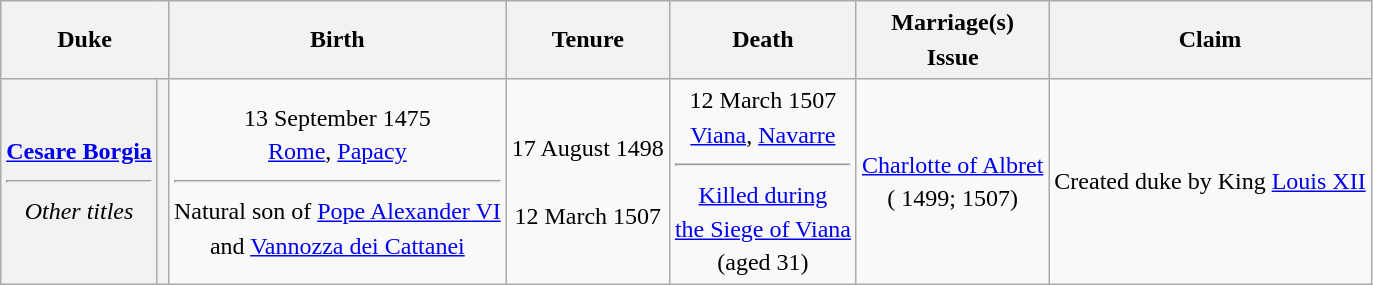<table class="wikitable" style="line-height:1.4em; text-align:center">
<tr>
<th colspan=2>Duke</th>
<th>Birth</th>
<th>Tenure</th>
<th>Death</th>
<th>Marriage(s)<br>Issue</th>
<th>Claim</th>
</tr>
<tr>
<th style="font-weight:normal"><strong><a href='#'>Cesare Borgia</a></strong><hr><em>Other titles</em><br></th>
<th style="font-weight:normal"></th>
<td>13 September 1475<br><a href='#'>Rome</a>, <a href='#'>Papacy</a><hr>Natural son of <a href='#'>Pope Alexander VI</a><br>and <a href='#'>Vannozza dei Cattanei</a></td>
<td>17 August 1498<br><br>12 March 1507</td>
<td>12 March 1507<br><a href='#'>Viana</a>, <a href='#'>Navarre</a><hr><a href='#'>Killed during<br>the Siege of Viana</a><br>(aged 31)</td>
<td><a href='#'>Charlotte of Albret</a><br>( 1499;  1507)<br></td>
<td>Created duke by King <a href='#'>Louis XII</a></td>
</tr>
</table>
